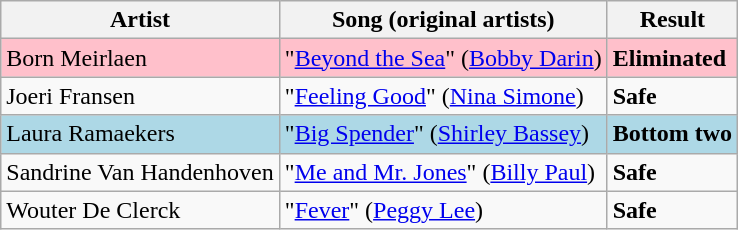<table class=wikitable>
<tr>
<th>Artist</th>
<th>Song (original artists)</th>
<th>Result</th>
</tr>
<tr style="background:pink;">
<td>Born Meirlaen</td>
<td>"<a href='#'>Beyond the Sea</a>" (<a href='#'>Bobby Darin</a>)</td>
<td><strong>Eliminated</strong></td>
</tr>
<tr>
<td>Joeri Fransen</td>
<td>"<a href='#'>Feeling Good</a>" (<a href='#'>Nina Simone</a>)</td>
<td><strong>Safe</strong></td>
</tr>
<tr style="background:lightblue;">
<td>Laura Ramaekers</td>
<td>"<a href='#'>Big Spender</a>" (<a href='#'>Shirley Bassey</a>)</td>
<td><strong>Bottom two</strong></td>
</tr>
<tr>
<td>Sandrine Van Handenhoven</td>
<td>"<a href='#'>Me and Mr. Jones</a>" (<a href='#'>Billy Paul</a>)</td>
<td><strong>Safe</strong></td>
</tr>
<tr>
<td>Wouter De Clerck</td>
<td>"<a href='#'>Fever</a>" (<a href='#'>Peggy Lee</a>)</td>
<td><strong>Safe</strong></td>
</tr>
</table>
